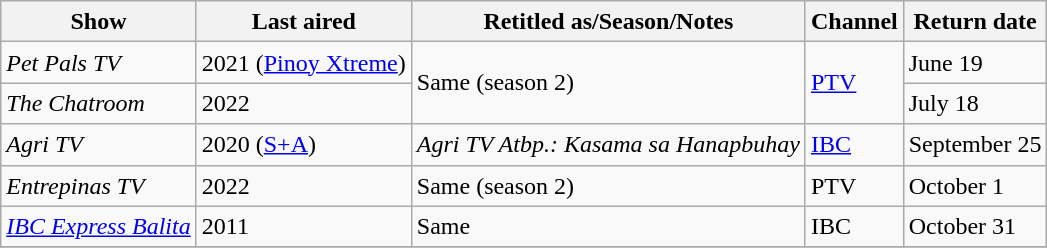<table class="wikitable" style="text-align:left; line-height:20px; width:auto;">
<tr>
<th>Show</th>
<th>Last aired</th>
<th>Retitled as/Season/Notes</th>
<th>Channel</th>
<th>Return date</th>
</tr>
<tr>
<td><em>Pet Pals TV</em></td>
<td>2021 (<a href='#'>Pinoy Xtreme</a>)</td>
<td rowspan="2">Same (season 2)</td>
<td rowspan="2"><a href='#'>PTV</a></td>
<td>June 19</td>
</tr>
<tr>
<td><em>The Chatroom</em></td>
<td>2022</td>
<td>July 18</td>
</tr>
<tr>
<td><em>Agri TV</em></td>
<td>2020 (<a href='#'>S+A</a>)</td>
<td><em>Agri TV Atbp.: Kasama sa Hanapbuhay</em></td>
<td><a href='#'>IBC</a></td>
<td>September 25</td>
</tr>
<tr>
<td><em>Entrepinas TV</em></td>
<td>2022</td>
<td>Same (season 2)</td>
<td>PTV</td>
<td>October 1</td>
</tr>
<tr>
<td><em><a href='#'>IBC Express Balita</a></em></td>
<td>2011</td>
<td>Same</td>
<td>IBC</td>
<td>October 31</td>
</tr>
<tr>
</tr>
</table>
